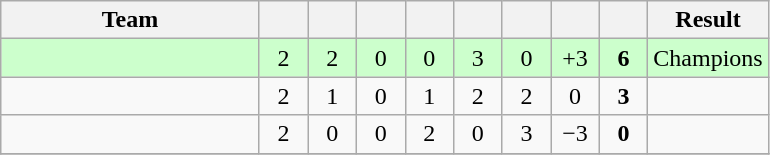<table class="wikitable" style="text-align:center;">
<tr>
<th width=165>Team</th>
<th width=25></th>
<th width=25></th>
<th width=25></th>
<th width=25></th>
<th width=25></th>
<th width=25></th>
<th width=25></th>
<th width=25></th>
<th>Result</th>
</tr>
<tr bgcolor="#ccffcc">
<td style="text-align:left;"></td>
<td>2</td>
<td>2</td>
<td>0</td>
<td>0</td>
<td>3</td>
<td>0</td>
<td>+3</td>
<td><strong>6</strong></td>
<td>Champions</td>
</tr>
<tr>
<td style="text-align:left;"></td>
<td>2</td>
<td>1</td>
<td>0</td>
<td>1</td>
<td>2</td>
<td>2</td>
<td>0</td>
<td><strong>3</strong></td>
<td></td>
</tr>
<tr>
<td style="text-align:left;"></td>
<td>2</td>
<td>0</td>
<td>0</td>
<td>2</td>
<td>0</td>
<td>3</td>
<td>−3</td>
<td><strong>0</strong></td>
<td></td>
</tr>
<tr>
</tr>
</table>
